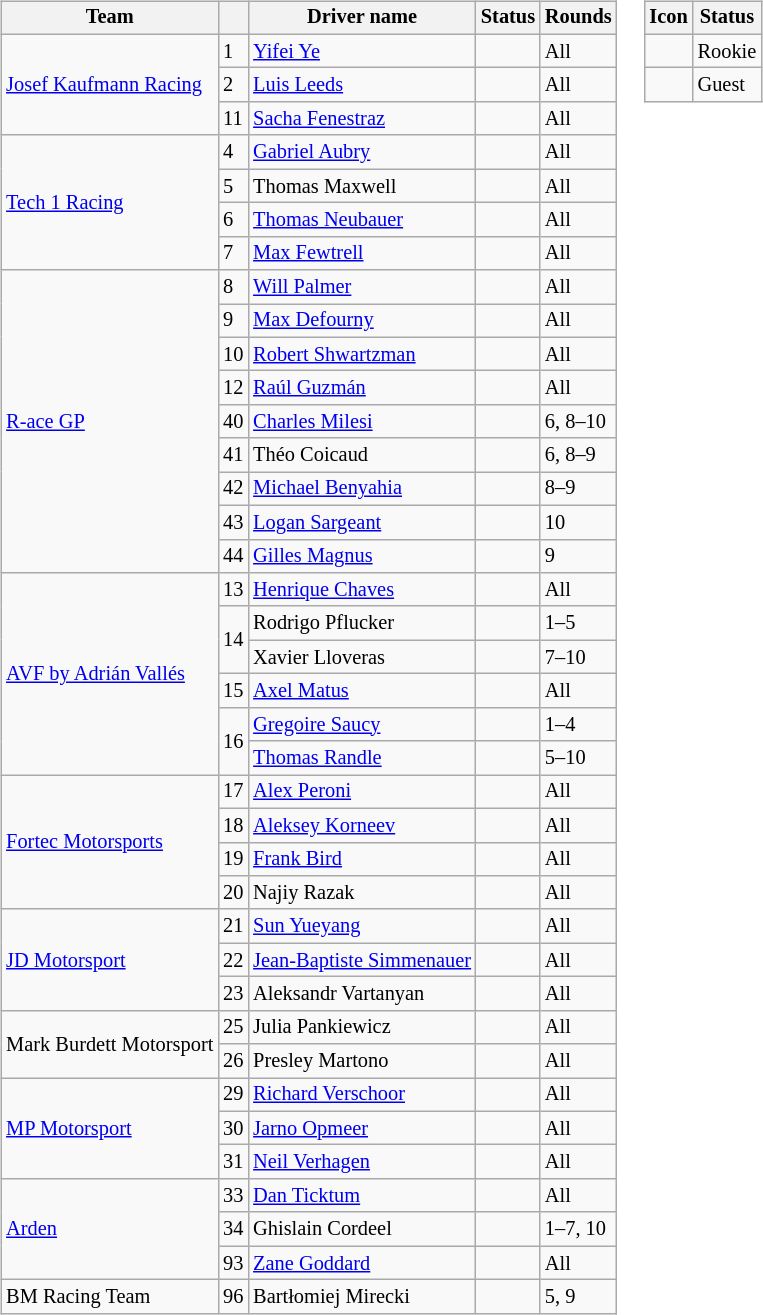<table>
<tr>
<td><br><table class="wikitable" style="font-size: 85%;">
<tr>
<th>Team</th>
<th></th>
<th>Driver name</th>
<th>Status</th>
<th>Rounds</th>
</tr>
<tr>
<td rowspan=3> <a href='#'>Josef Kaufmann Racing</a></td>
<td>1</td>
<td> <a href='#'>Yifei Ye</a></td>
<td align=center></td>
<td>All</td>
</tr>
<tr>
<td>2</td>
<td> <a href='#'>Luis Leeds</a></td>
<td align=center></td>
<td>All</td>
</tr>
<tr>
<td>11</td>
<td> <a href='#'>Sacha Fenestraz</a></td>
<td></td>
<td>All</td>
</tr>
<tr>
<td rowspan=4> <a href='#'>Tech 1 Racing</a></td>
<td>4</td>
<td> <a href='#'>Gabriel Aubry</a></td>
<td></td>
<td>All</td>
</tr>
<tr>
<td>5</td>
<td> Thomas Maxwell</td>
<td align=center></td>
<td>All</td>
</tr>
<tr>
<td>6</td>
<td> <a href='#'>Thomas Neubauer</a></td>
<td align=center></td>
<td>All</td>
</tr>
<tr>
<td>7</td>
<td> <a href='#'>Max Fewtrell</a></td>
<td align=center></td>
<td>All</td>
</tr>
<tr>
<td rowspan=9> <a href='#'>R-ace GP</a></td>
<td>8</td>
<td> <a href='#'>Will Palmer</a></td>
<td></td>
<td>All</td>
</tr>
<tr>
<td>9</td>
<td> <a href='#'>Max Defourny</a></td>
<td></td>
<td>All</td>
</tr>
<tr>
<td>10</td>
<td> <a href='#'>Robert Shwartzman</a></td>
<td></td>
<td>All</td>
</tr>
<tr>
<td>12</td>
<td> <a href='#'>Raúl Guzmán</a></td>
<td align=center></td>
<td>All</td>
</tr>
<tr>
<td>40</td>
<td> <a href='#'>Charles Milesi</a></td>
<td align=center></td>
<td>6, 8–10</td>
</tr>
<tr>
<td>41</td>
<td> Théo Coicaud</td>
<td align=center></td>
<td>6, 8–9</td>
</tr>
<tr>
<td>42</td>
<td> <a href='#'>Michael Benyahia</a></td>
<td align=center></td>
<td>8–9</td>
</tr>
<tr>
<td>43</td>
<td> <a href='#'>Logan Sargeant</a></td>
<td align=center></td>
<td>10</td>
</tr>
<tr>
<td>44</td>
<td> <a href='#'>Gilles Magnus</a></td>
<td align=center></td>
<td>9</td>
</tr>
<tr>
<td rowspan=6> <a href='#'>AVF by Adrián Vallés</a></td>
<td>13</td>
<td> <a href='#'>Henrique Chaves</a></td>
<td></td>
<td>All</td>
</tr>
<tr>
<td rowspan=2>14</td>
<td> Rodrigo Pflucker</td>
<td></td>
<td>1–5</td>
</tr>
<tr>
<td> Xavier Lloveras</td>
<td align=center></td>
<td>7–10</td>
</tr>
<tr>
<td>15</td>
<td> <a href='#'>Axel Matus</a></td>
<td align=center></td>
<td>All</td>
</tr>
<tr>
<td rowspan=2>16</td>
<td> <a href='#'>Gregoire Saucy</a></td>
<td align=center></td>
<td>1–4</td>
</tr>
<tr>
<td> <a href='#'>Thomas Randle</a></td>
<td align=center></td>
<td>5–10</td>
</tr>
<tr>
<td rowspan=4> <a href='#'>Fortec Motorsports</a></td>
<td>17</td>
<td> <a href='#'>Alex Peroni</a></td>
<td></td>
<td>All</td>
</tr>
<tr>
<td>18</td>
<td> <a href='#'>Aleksey Korneev</a></td>
<td></td>
<td>All</td>
</tr>
<tr>
<td>19</td>
<td> <a href='#'>Frank Bird</a></td>
<td align=center></td>
<td>All</td>
</tr>
<tr>
<td>20</td>
<td> Najiy Razak</td>
<td></td>
<td>All</td>
</tr>
<tr>
<td rowspan=3> <a href='#'>JD Motorsport</a></td>
<td>21</td>
<td> <a href='#'>Sun Yueyang</a></td>
<td align=center></td>
<td>All</td>
</tr>
<tr>
<td>22</td>
<td> <a href='#'>Jean-Baptiste Simmenauer</a></td>
<td align=center></td>
<td>All</td>
</tr>
<tr>
<td>23</td>
<td> Aleksandr Vartanyan</td>
<td align=center></td>
<td>All</td>
</tr>
<tr>
<td rowspan=2> Mark Burdett Motorsport</td>
<td>25</td>
<td> Julia Pankiewicz</td>
<td></td>
<td>All</td>
</tr>
<tr>
<td>26</td>
<td> Presley Martono</td>
<td align=center></td>
<td>All</td>
</tr>
<tr>
<td rowspan=3> <a href='#'>MP Motorsport</a></td>
<td>29</td>
<td> <a href='#'>Richard Verschoor</a></td>
<td align=center></td>
<td>All</td>
</tr>
<tr>
<td>30</td>
<td> <a href='#'>Jarno Opmeer</a></td>
<td align=center></td>
<td>All</td>
</tr>
<tr>
<td>31</td>
<td> <a href='#'>Neil Verhagen</a></td>
<td align=center></td>
<td>All</td>
</tr>
<tr>
<td rowspan=3> <a href='#'>Arden</a></td>
<td>33</td>
<td> <a href='#'>Dan Ticktum</a></td>
<td align=center></td>
<td>All</td>
</tr>
<tr>
<td>34</td>
<td> Ghislain Cordeel</td>
<td></td>
<td>1–7, 10</td>
</tr>
<tr>
<td>93</td>
<td> <a href='#'>Zane Goddard</a></td>
<td align=center></td>
<td>All</td>
</tr>
<tr>
<td> BM Racing Team</td>
<td>96</td>
<td> Bartłomiej Mirecki</td>
<td align=center></td>
<td>5, 9</td>
</tr>
</table>
</td>
<td valign="top"><br><table class="wikitable" style="font-size: 85%;">
<tr>
<th>Icon</th>
<th>Status</th>
</tr>
<tr>
<td align=center></td>
<td>Rookie</td>
</tr>
<tr>
<td align=center></td>
<td>Guest</td>
</tr>
</table>
</td>
</tr>
</table>
